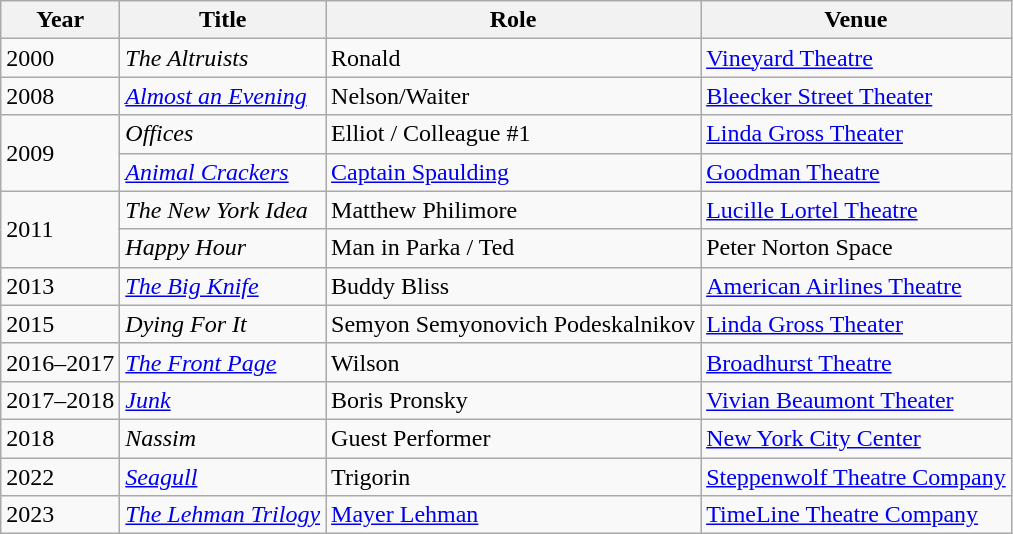<table class="wikitable">
<tr>
<th>Year</th>
<th>Title</th>
<th>Role</th>
<th>Venue</th>
</tr>
<tr>
<td>2000</td>
<td><em>The Altruists</em></td>
<td>Ronald</td>
<td><a href='#'>Vineyard Theatre</a></td>
</tr>
<tr>
<td>2008</td>
<td><em><a href='#'>Almost an Evening</a></em></td>
<td>Nelson/Waiter</td>
<td><a href='#'>Bleecker Street Theater</a></td>
</tr>
<tr>
<td rowspan="2">2009</td>
<td><em>Offices</em></td>
<td>Elliot / Colleague #1</td>
<td><a href='#'>Linda Gross Theater</a></td>
</tr>
<tr>
<td><em><a href='#'>Animal Crackers</a></em></td>
<td><a href='#'>Captain Spaulding</a></td>
<td><a href='#'>Goodman Theatre</a></td>
</tr>
<tr>
<td rowspan="2">2011</td>
<td><em>The New York Idea</em></td>
<td>Matthew Philimore</td>
<td><a href='#'>Lucille Lortel Theatre</a></td>
</tr>
<tr>
<td><em>Happy Hour</em></td>
<td>Man in Parka / Ted</td>
<td>Peter Norton Space</td>
</tr>
<tr>
<td>2013</td>
<td><em><a href='#'>The Big Knife</a></em></td>
<td>Buddy Bliss</td>
<td><a href='#'>American Airlines Theatre</a></td>
</tr>
<tr>
<td>2015</td>
<td><em>Dying For It</em></td>
<td>Semyon Semyonovich Podeskalnikov</td>
<td><a href='#'>Linda Gross Theater</a></td>
</tr>
<tr>
<td>2016–2017</td>
<td><em><a href='#'>The Front Page</a></em></td>
<td>Wilson</td>
<td><a href='#'>Broadhurst Theatre</a></td>
</tr>
<tr>
<td>2017–2018</td>
<td><em><a href='#'>Junk</a></em></td>
<td>Boris Pronsky</td>
<td><a href='#'>Vivian Beaumont Theater</a></td>
</tr>
<tr>
<td>2018</td>
<td><em>Nassim</em></td>
<td>Guest Performer</td>
<td><a href='#'>New York City Center</a></td>
</tr>
<tr>
<td>2022</td>
<td><em><a href='#'>Seagull</a></em></td>
<td>Trigorin</td>
<td><a href='#'>Steppenwolf Theatre Company</a></td>
</tr>
<tr>
<td>2023</td>
<td><em><a href='#'>The Lehman Trilogy</a></em></td>
<td><a href='#'>Mayer Lehman</a></td>
<td><a href='#'>TimeLine Theatre Company</a></td>
</tr>
</table>
